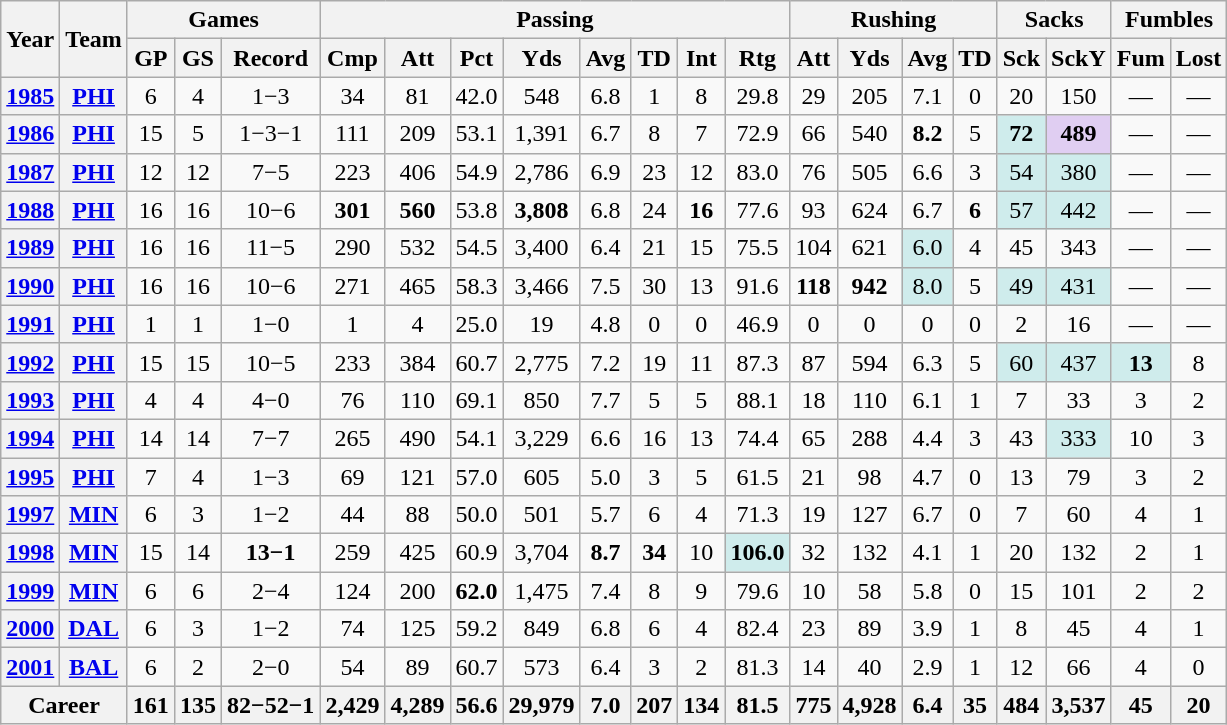<table class="wikitable" style="text-align:center;">
<tr>
<th rowspan="2">Year</th>
<th rowspan="2">Team</th>
<th colspan="3">Games</th>
<th colspan="8">Passing</th>
<th colspan="4">Rushing</th>
<th colspan="2">Sacks</th>
<th colspan="2">Fumbles</th>
</tr>
<tr>
<th>GP</th>
<th>GS</th>
<th>Record</th>
<th>Cmp</th>
<th>Att</th>
<th>Pct</th>
<th>Yds</th>
<th>Avg</th>
<th>TD</th>
<th>Int</th>
<th>Rtg</th>
<th>Att</th>
<th>Yds</th>
<th>Avg</th>
<th>TD</th>
<th>Sck</th>
<th>SckY</th>
<th>Fum</th>
<th>Lost</th>
</tr>
<tr>
<th><a href='#'>1985</a></th>
<th><a href='#'>PHI</a></th>
<td>6</td>
<td>4</td>
<td>1−3</td>
<td>34</td>
<td>81</td>
<td>42.0</td>
<td>548</td>
<td>6.8</td>
<td>1</td>
<td>8</td>
<td>29.8</td>
<td>29</td>
<td>205</td>
<td>7.1</td>
<td>0</td>
<td>20</td>
<td>150</td>
<td>—</td>
<td>—</td>
</tr>
<tr>
<th><a href='#'>1986</a></th>
<th><a href='#'>PHI</a></th>
<td>15</td>
<td>5</td>
<td>1−3−1</td>
<td>111</td>
<td>209</td>
<td>53.1</td>
<td>1,391</td>
<td>6.7</td>
<td>8</td>
<td>7</td>
<td>72.9</td>
<td>66</td>
<td>540</td>
<td><strong>8.2</strong></td>
<td>5</td>
<td style="background:#cfecec;"><strong>72</strong></td>
<td style="background:#e0cef2;"><strong>489</strong></td>
<td>—</td>
<td>—</td>
</tr>
<tr>
<th><a href='#'>1987</a></th>
<th><a href='#'>PHI</a></th>
<td>12</td>
<td>12</td>
<td>7−5</td>
<td>223</td>
<td>406</td>
<td>54.9</td>
<td>2,786</td>
<td>6.9</td>
<td>23</td>
<td>12</td>
<td>83.0</td>
<td>76</td>
<td>505</td>
<td>6.6</td>
<td>3</td>
<td style="background:#cfecec;">54</td>
<td style="background:#cfecec;">380</td>
<td>—</td>
<td>—</td>
</tr>
<tr>
<th><a href='#'>1988</a></th>
<th><a href='#'>PHI</a></th>
<td>16</td>
<td>16</td>
<td>10−6</td>
<td><strong>301</strong></td>
<td><strong>560</strong></td>
<td>53.8</td>
<td><strong>3,808</strong></td>
<td>6.8</td>
<td>24</td>
<td><strong>16</strong></td>
<td>77.6</td>
<td>93</td>
<td>624</td>
<td>6.7</td>
<td><strong>6</strong></td>
<td style="background:#cfecec;">57</td>
<td style="background:#cfecec;">442</td>
<td>—</td>
<td>—</td>
</tr>
<tr>
<th><a href='#'>1989</a></th>
<th><a href='#'>PHI</a></th>
<td>16</td>
<td>16</td>
<td>11−5</td>
<td>290</td>
<td>532</td>
<td>54.5</td>
<td>3,400</td>
<td>6.4</td>
<td>21</td>
<td>15</td>
<td>75.5</td>
<td>104</td>
<td>621</td>
<td style="background:#cfecec;">6.0</td>
<td>4</td>
<td>45</td>
<td>343</td>
<td>—</td>
<td>—</td>
</tr>
<tr>
<th><a href='#'>1990</a></th>
<th><a href='#'>PHI</a></th>
<td>16</td>
<td>16</td>
<td>10−6</td>
<td>271</td>
<td>465</td>
<td>58.3</td>
<td>3,466</td>
<td>7.5</td>
<td>30</td>
<td>13</td>
<td>91.6</td>
<td><strong>118</strong></td>
<td><strong>942</strong></td>
<td style="background:#cfecec;">8.0</td>
<td>5</td>
<td style="background:#cfecec;">49</td>
<td style="background:#cfecec;">431</td>
<td>—</td>
<td>—</td>
</tr>
<tr>
<th><a href='#'>1991</a></th>
<th><a href='#'>PHI</a></th>
<td>1</td>
<td>1</td>
<td>1−0</td>
<td>1</td>
<td>4</td>
<td>25.0</td>
<td>19</td>
<td>4.8</td>
<td>0</td>
<td>0</td>
<td>46.9</td>
<td>0</td>
<td>0</td>
<td>0</td>
<td>0</td>
<td>2</td>
<td>16</td>
<td>—</td>
<td>—</td>
</tr>
<tr>
<th><a href='#'>1992</a></th>
<th><a href='#'>PHI</a></th>
<td>15</td>
<td>15</td>
<td>10−5</td>
<td>233</td>
<td>384</td>
<td>60.7</td>
<td>2,775</td>
<td>7.2</td>
<td>19</td>
<td>11</td>
<td>87.3</td>
<td>87</td>
<td>594</td>
<td>6.3</td>
<td>5</td>
<td style="background:#cfecec;">60</td>
<td style="background:#cfecec;">437</td>
<td style="background:#cfecec;"><strong>13</strong></td>
<td>8</td>
</tr>
<tr>
<th><a href='#'>1993</a></th>
<th><a href='#'>PHI</a></th>
<td>4</td>
<td>4</td>
<td>4−0</td>
<td>76</td>
<td>110</td>
<td>69.1</td>
<td>850</td>
<td>7.7</td>
<td>5</td>
<td>5</td>
<td>88.1</td>
<td>18</td>
<td>110</td>
<td>6.1</td>
<td>1</td>
<td>7</td>
<td>33</td>
<td>3</td>
<td>2</td>
</tr>
<tr>
<th><a href='#'>1994</a></th>
<th><a href='#'>PHI</a></th>
<td>14</td>
<td>14</td>
<td>7−7</td>
<td>265</td>
<td>490</td>
<td>54.1</td>
<td>3,229</td>
<td>6.6</td>
<td>16</td>
<td>13</td>
<td>74.4</td>
<td>65</td>
<td>288</td>
<td>4.4</td>
<td>3</td>
<td>43</td>
<td style="background:#cfecec;">333</td>
<td>10</td>
<td>3</td>
</tr>
<tr>
<th><a href='#'>1995</a></th>
<th><a href='#'>PHI</a></th>
<td>7</td>
<td>4</td>
<td>1−3</td>
<td>69</td>
<td>121</td>
<td>57.0</td>
<td>605</td>
<td>5.0</td>
<td>3</td>
<td>5</td>
<td>61.5</td>
<td>21</td>
<td>98</td>
<td>4.7</td>
<td>0</td>
<td>13</td>
<td>79</td>
<td>3</td>
<td>2</td>
</tr>
<tr>
<th><a href='#'>1997</a></th>
<th><a href='#'>MIN</a></th>
<td>6</td>
<td>3</td>
<td>1−2</td>
<td>44</td>
<td>88</td>
<td>50.0</td>
<td>501</td>
<td>5.7</td>
<td>6</td>
<td>4</td>
<td>71.3</td>
<td>19</td>
<td>127</td>
<td>6.7</td>
<td>0</td>
<td>7</td>
<td>60</td>
<td>4</td>
<td>1</td>
</tr>
<tr>
<th><a href='#'>1998</a></th>
<th><a href='#'>MIN</a></th>
<td>15</td>
<td>14</td>
<td><strong>13−1</strong></td>
<td>259</td>
<td>425</td>
<td>60.9</td>
<td>3,704</td>
<td><strong>8.7</strong></td>
<td><strong>34</strong></td>
<td>10</td>
<td style="background:#cfecec;"><strong>106.0</strong></td>
<td>32</td>
<td>132</td>
<td>4.1</td>
<td>1</td>
<td>20</td>
<td>132</td>
<td>2</td>
<td>1</td>
</tr>
<tr>
<th><a href='#'>1999</a></th>
<th><a href='#'>MIN</a></th>
<td>6</td>
<td>6</td>
<td>2−4</td>
<td>124</td>
<td>200</td>
<td><strong>62.0</strong></td>
<td>1,475</td>
<td>7.4</td>
<td>8</td>
<td>9</td>
<td>79.6</td>
<td>10</td>
<td>58</td>
<td>5.8</td>
<td>0</td>
<td>15</td>
<td>101</td>
<td>2</td>
<td>2</td>
</tr>
<tr>
<th><a href='#'>2000</a></th>
<th><a href='#'>DAL</a></th>
<td>6</td>
<td>3</td>
<td>1−2</td>
<td>74</td>
<td>125</td>
<td>59.2</td>
<td>849</td>
<td>6.8</td>
<td>6</td>
<td>4</td>
<td>82.4</td>
<td>23</td>
<td>89</td>
<td>3.9</td>
<td>1</td>
<td>8</td>
<td>45</td>
<td>4</td>
<td>1</td>
</tr>
<tr>
<th><a href='#'>2001</a></th>
<th><a href='#'>BAL</a></th>
<td>6</td>
<td>2</td>
<td>2−0</td>
<td>54</td>
<td>89</td>
<td>60.7</td>
<td>573</td>
<td>6.4</td>
<td>3</td>
<td>2</td>
<td>81.3</td>
<td>14</td>
<td>40</td>
<td>2.9</td>
<td>1</td>
<td>12</td>
<td>66</td>
<td>4</td>
<td>0</td>
</tr>
<tr>
<th colspan="2">Career</th>
<th>161</th>
<th>135</th>
<th>82−52−1</th>
<th>2,429</th>
<th>4,289</th>
<th>56.6</th>
<th>29,979</th>
<th>7.0</th>
<th>207</th>
<th>134</th>
<th>81.5</th>
<th>775</th>
<th>4,928</th>
<th>6.4</th>
<th>35</th>
<th>484</th>
<th>3,537</th>
<th>45</th>
<th>20</th>
</tr>
</table>
